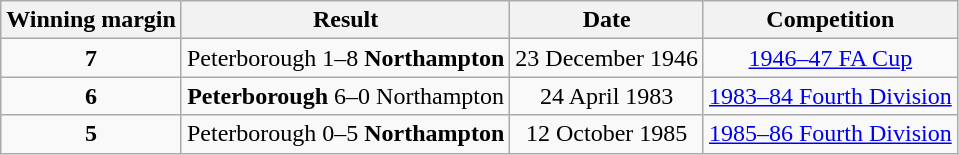<table class="wikitable sortable" style="text-align:center;">
<tr>
<th>Winning margin</th>
<th>Result</th>
<th>Date</th>
<th>Competition</th>
</tr>
<tr>
<td><strong>7</strong></td>
<td>Peterborough 1–8 <strong>Northampton</strong></td>
<td>23 December 1946</td>
<td><a href='#'>1946–47 FA Cup</a></td>
</tr>
<tr>
<td><strong>6</strong></td>
<td><strong>Peterborough</strong> 6–0 Northampton</td>
<td>24 April 1983</td>
<td><a href='#'>1983–84 Fourth Division</a></td>
</tr>
<tr>
<td><strong>5</strong></td>
<td>Peterborough 0–5 <strong>Northampton</strong></td>
<td>12 October 1985</td>
<td><a href='#'>1985–86 Fourth Division</a></td>
</tr>
</table>
